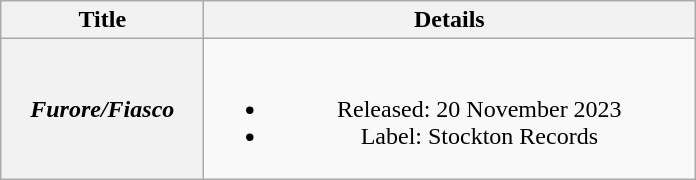<table class="wikitable plainrowheaders" style="text-align:center;">
<tr>
<th scope="col" style="width:8em;">Title</th>
<th scope="col" style="width:20em;">Details</th>
</tr>
<tr>
<th scope="row" style="text-align:center;"><em>Furore/Fiasco</em></th>
<td><br><ul><li>Released: 20 November 2023</li><li>Label: Stockton Records</li></ul></td>
</tr>
</table>
